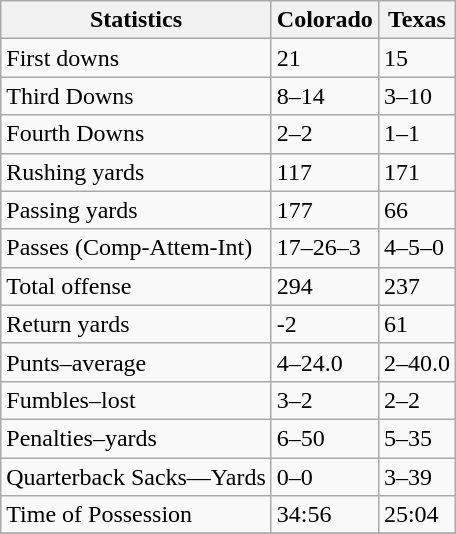<table class="wikitable">
<tr>
<th>Statistics</th>
<th>Colorado</th>
<th>Texas</th>
</tr>
<tr>
<td>First downs</td>
<td>21</td>
<td>15</td>
</tr>
<tr>
<td>Third Downs</td>
<td>8–14</td>
<td>3–10</td>
</tr>
<tr>
<td>Fourth Downs</td>
<td>2–2</td>
<td>1–1</td>
</tr>
<tr>
<td>Rushing yards</td>
<td>117</td>
<td>171</td>
</tr>
<tr>
<td>Passing yards</td>
<td>177</td>
<td>66</td>
</tr>
<tr>
<td>Passes (Comp-Attem-Int)</td>
<td>17–26–3</td>
<td>4–5–0</td>
</tr>
<tr>
<td>Total offense</td>
<td>294</td>
<td>237</td>
</tr>
<tr>
<td>Return yards</td>
<td>-2</td>
<td>61</td>
</tr>
<tr>
<td>Punts–average</td>
<td>4–24.0</td>
<td>2–40.0</td>
</tr>
<tr>
<td>Fumbles–lost</td>
<td>3–2</td>
<td>2–2</td>
</tr>
<tr>
<td>Penalties–yards</td>
<td>6–50</td>
<td>5–35</td>
</tr>
<tr>
<td>Quarterback Sacks—Yards</td>
<td>0–0</td>
<td>3–39</td>
</tr>
<tr>
<td>Time of Possession</td>
<td>34:56</td>
<td>25:04</td>
</tr>
<tr>
</tr>
</table>
